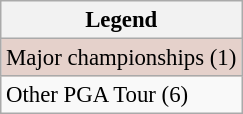<table class="wikitable" style="font-size:95%;">
<tr>
<th>Legend</th>
</tr>
<tr style="background:#e5d1cb;">
<td>Major championships (1)</td>
</tr>
<tr>
<td>Other PGA Tour (6)</td>
</tr>
</table>
